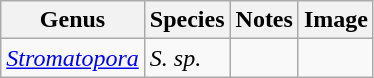<table class="wikitable">
<tr>
<th>Genus</th>
<th>Species</th>
<th>Notes</th>
<th>Image</th>
</tr>
<tr>
<td><em><a href='#'>Stromatopora</a></em></td>
<td><em>S. sp.</em></td>
<td></td>
<td></td>
</tr>
</table>
